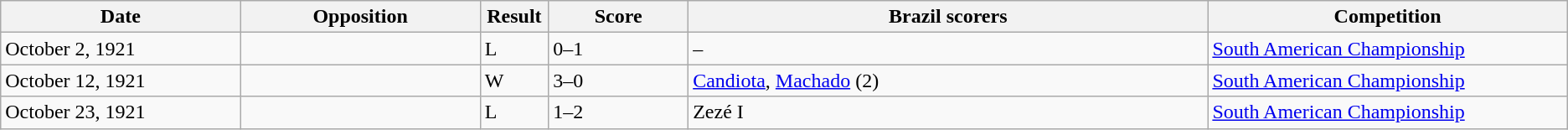<table class="wikitable" style="text-align: left;">
<tr>
<th width=12%>Date</th>
<th width=12%>Opposition</th>
<th width=1%>Result</th>
<th width=7%>Score</th>
<th width=26%>Brazil scorers</th>
<th width=18%>Competition</th>
</tr>
<tr>
<td>October 2, 1921</td>
<td></td>
<td>L</td>
<td>0–1</td>
<td>–</td>
<td><a href='#'>South American Championship</a></td>
</tr>
<tr>
<td>October 12, 1921</td>
<td></td>
<td>W</td>
<td>3–0</td>
<td><a href='#'>Candiota</a>, <a href='#'>Machado</a> (2)</td>
<td><a href='#'>South American Championship</a></td>
</tr>
<tr>
<td>October 23, 1921</td>
<td></td>
<td>L</td>
<td>1–2</td>
<td José Guimarães>Zezé I</td>
<td><a href='#'>South American Championship</a></td>
</tr>
</table>
